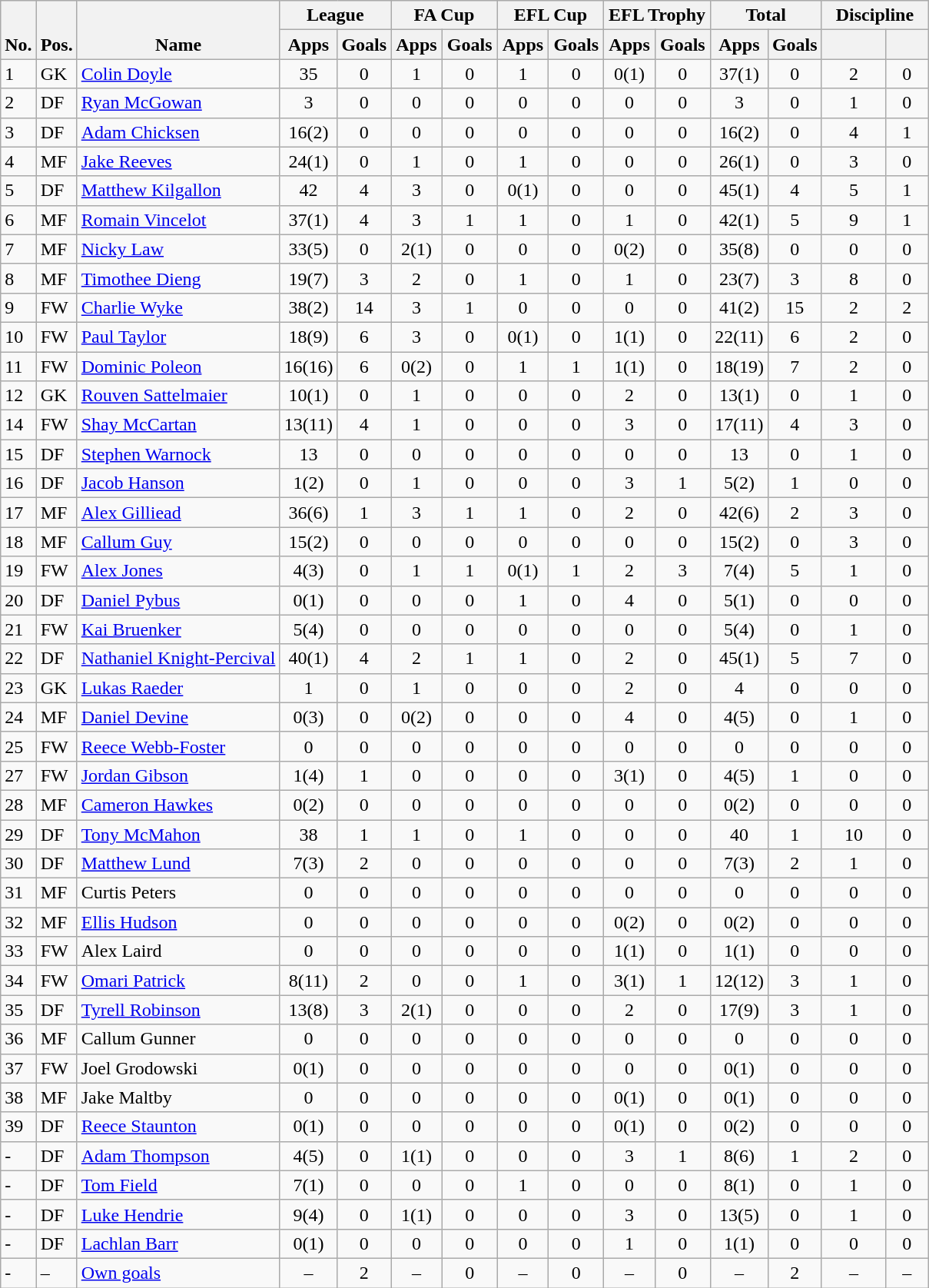<table class="wikitable" style="text-align:center">
<tr>
<th rowspan="2" style="vertical-align:bottom;">No.</th>
<th rowspan="2" style="vertical-align:bottom;">Pos.</th>
<th rowspan="2" style="vertical-align:bottom;">Name</th>
<th colspan="2" style="width:85px;">League</th>
<th colspan="2" style="width:85px;">FA Cup</th>
<th colspan="2" style="width:85px;">EFL Cup</th>
<th colspan="2" style="width:85px;">EFL Trophy</th>
<th colspan="2" style="width:85px;">Total </th>
<th colspan="2" style="width:85px;">Discipline </th>
</tr>
<tr>
<th>Apps</th>
<th>Goals</th>
<th>Apps</th>
<th>Goals</th>
<th>Apps</th>
<th>Goals</th>
<th>Apps</th>
<th>Goals</th>
<th>Apps</th>
<th>Goals</th>
<th></th>
<th></th>
</tr>
<tr>
<td align="left">1</td>
<td align="left">GK</td>
<td align="left"> <a href='#'>Colin Doyle</a></td>
<td>35</td>
<td>0</td>
<td>1</td>
<td>0</td>
<td>1</td>
<td>0</td>
<td>0(1)</td>
<td>0</td>
<td>37(1)</td>
<td>0</td>
<td>2</td>
<td>0</td>
</tr>
<tr>
<td align="left">2</td>
<td align="left">DF</td>
<td align="left"> <a href='#'>Ryan McGowan</a></td>
<td>3</td>
<td>0</td>
<td>0</td>
<td>0</td>
<td>0</td>
<td>0</td>
<td>0</td>
<td>0</td>
<td>3</td>
<td>0</td>
<td>1</td>
<td>0</td>
</tr>
<tr>
<td align="left">3</td>
<td align="left">DF</td>
<td align="left"> <a href='#'>Adam Chicksen</a></td>
<td>16(2)</td>
<td>0</td>
<td>0</td>
<td>0</td>
<td>0</td>
<td>0</td>
<td>0</td>
<td>0</td>
<td>16(2)</td>
<td>0</td>
<td>4</td>
<td>1</td>
</tr>
<tr>
<td align="left">4</td>
<td align="left">MF</td>
<td align="left"> <a href='#'>Jake Reeves</a></td>
<td>24(1)</td>
<td>0</td>
<td>1</td>
<td>0</td>
<td>1</td>
<td>0</td>
<td>0</td>
<td>0</td>
<td>26(1)</td>
<td>0</td>
<td>3</td>
<td>0</td>
</tr>
<tr>
<td align="left">5</td>
<td align="left">DF</td>
<td align="left"> <a href='#'>Matthew Kilgallon</a></td>
<td>42</td>
<td>4</td>
<td>3</td>
<td>0</td>
<td>0(1)</td>
<td>0</td>
<td>0</td>
<td>0</td>
<td>45(1)</td>
<td>4</td>
<td>5</td>
<td>1</td>
</tr>
<tr>
<td align="left">6</td>
<td align="left">MF</td>
<td align="left"> <a href='#'>Romain Vincelot</a></td>
<td>37(1)</td>
<td>4</td>
<td>3</td>
<td>1</td>
<td>1</td>
<td>0</td>
<td>1</td>
<td>0</td>
<td>42(1)</td>
<td>5</td>
<td>9</td>
<td>1</td>
</tr>
<tr>
<td align="left">7</td>
<td align="left">MF</td>
<td align="left"> <a href='#'>Nicky Law</a></td>
<td>33(5)</td>
<td>0</td>
<td>2(1)</td>
<td>0</td>
<td>0</td>
<td>0</td>
<td>0(2)</td>
<td>0</td>
<td>35(8)</td>
<td>0</td>
<td>0</td>
<td>0</td>
</tr>
<tr>
<td align="left">8</td>
<td align="left">MF</td>
<td align="left"> <a href='#'>Timothee Dieng</a></td>
<td>19(7)</td>
<td>3</td>
<td>2</td>
<td>0</td>
<td>1</td>
<td>0</td>
<td>1</td>
<td>0</td>
<td>23(7)</td>
<td>3</td>
<td>8</td>
<td>0</td>
</tr>
<tr>
<td align="left">9</td>
<td align="left">FW</td>
<td align="left"> <a href='#'>Charlie Wyke</a></td>
<td>38(2)</td>
<td>14</td>
<td>3</td>
<td>1</td>
<td>0</td>
<td>0</td>
<td>0</td>
<td>0</td>
<td>41(2)</td>
<td>15</td>
<td>2</td>
<td>2</td>
</tr>
<tr>
<td align="left">10</td>
<td align="left">FW</td>
<td align="left"> <a href='#'>Paul Taylor</a></td>
<td>18(9)</td>
<td>6</td>
<td>3</td>
<td>0</td>
<td>0(1)</td>
<td>0</td>
<td>1(1)</td>
<td>0</td>
<td>22(11)</td>
<td>6</td>
<td>2</td>
<td>0</td>
</tr>
<tr>
<td align="left">11</td>
<td align="left">FW</td>
<td align="left"> <a href='#'>Dominic Poleon</a></td>
<td>16(16)</td>
<td>6</td>
<td>0(2)</td>
<td>0</td>
<td>1</td>
<td>1</td>
<td>1(1)</td>
<td>0</td>
<td>18(19)</td>
<td>7</td>
<td>2</td>
<td>0</td>
</tr>
<tr>
<td align="left">12</td>
<td align="left">GK</td>
<td align="left"> <a href='#'>Rouven Sattelmaier</a></td>
<td>10(1)</td>
<td>0</td>
<td>1</td>
<td>0</td>
<td>0</td>
<td>0</td>
<td>2</td>
<td>0</td>
<td>13(1)</td>
<td>0</td>
<td>1</td>
<td>0</td>
</tr>
<tr>
<td align="left">14</td>
<td align="left">FW</td>
<td align="left"> <a href='#'>Shay McCartan</a></td>
<td>13(11)</td>
<td>4</td>
<td>1</td>
<td>0</td>
<td>0</td>
<td>0</td>
<td>3</td>
<td>0</td>
<td>17(11)</td>
<td>4</td>
<td>3</td>
<td>0</td>
</tr>
<tr>
<td align="left">15</td>
<td align="left">DF</td>
<td align="left"> <a href='#'>Stephen Warnock</a></td>
<td>13</td>
<td>0</td>
<td>0</td>
<td>0</td>
<td>0</td>
<td>0</td>
<td>0</td>
<td>0</td>
<td>13</td>
<td>0</td>
<td>1</td>
<td>0</td>
</tr>
<tr>
<td align="left">16</td>
<td align="left">DF</td>
<td align="left"> <a href='#'>Jacob Hanson</a></td>
<td>1(2)</td>
<td>0</td>
<td>1</td>
<td>0</td>
<td>0</td>
<td>0</td>
<td>3</td>
<td>1</td>
<td>5(2)</td>
<td>1</td>
<td>0</td>
<td>0</td>
</tr>
<tr>
<td align="left">17</td>
<td align="left">MF</td>
<td align="left"> <a href='#'>Alex Gilliead</a></td>
<td>36(6)</td>
<td>1</td>
<td>3</td>
<td>1</td>
<td>1</td>
<td>0</td>
<td>2</td>
<td>0</td>
<td>42(6)</td>
<td>2</td>
<td>3</td>
<td>0</td>
</tr>
<tr>
<td align="left">18</td>
<td align="left">MF</td>
<td align="left"> <a href='#'>Callum Guy</a></td>
<td>15(2)</td>
<td>0</td>
<td>0</td>
<td>0</td>
<td>0</td>
<td>0</td>
<td>0</td>
<td>0</td>
<td>15(2)</td>
<td>0</td>
<td>3</td>
<td>0</td>
</tr>
<tr>
<td align="left">19</td>
<td align="left">FW</td>
<td align="left"> <a href='#'>Alex Jones</a></td>
<td>4(3)</td>
<td>0</td>
<td>1</td>
<td>1</td>
<td>0(1)</td>
<td>1</td>
<td>2</td>
<td>3</td>
<td>7(4)</td>
<td>5</td>
<td>1</td>
<td>0</td>
</tr>
<tr>
<td align="left">20</td>
<td align="left">DF</td>
<td align="left"> <a href='#'>Daniel Pybus</a></td>
<td>0(1)</td>
<td>0</td>
<td>0</td>
<td>0</td>
<td>1</td>
<td>0</td>
<td>4</td>
<td>0</td>
<td>5(1)</td>
<td>0</td>
<td>0</td>
<td>0</td>
</tr>
<tr>
<td align="left">21</td>
<td align="left">FW</td>
<td align="left"> <a href='#'>Kai Bruenker</a></td>
<td>5(4)</td>
<td>0</td>
<td>0</td>
<td>0</td>
<td>0</td>
<td>0</td>
<td>0</td>
<td>0</td>
<td>5(4)</td>
<td>0</td>
<td>1</td>
<td>0</td>
</tr>
<tr>
<td align="left">22</td>
<td align="left">DF</td>
<td align="left"> <a href='#'>Nathaniel Knight-Percival</a></td>
<td>40(1)</td>
<td>4</td>
<td>2</td>
<td>1</td>
<td>1</td>
<td>0</td>
<td>2</td>
<td>0</td>
<td>45(1)</td>
<td>5</td>
<td>7</td>
<td>0</td>
</tr>
<tr>
<td align="left">23</td>
<td align="left">GK</td>
<td align="left"> <a href='#'>Lukas Raeder</a></td>
<td>1</td>
<td>0</td>
<td>1</td>
<td>0</td>
<td>0</td>
<td>0</td>
<td>2</td>
<td>0</td>
<td>4</td>
<td>0</td>
<td>0</td>
<td>0</td>
</tr>
<tr>
<td align="left">24</td>
<td align="left">MF</td>
<td align="left"> <a href='#'>Daniel Devine</a></td>
<td>0(3)</td>
<td>0</td>
<td>0(2)</td>
<td>0</td>
<td>0</td>
<td>0</td>
<td>4</td>
<td>0</td>
<td>4(5)</td>
<td>0</td>
<td>1</td>
<td>0</td>
</tr>
<tr>
<td align="left">25</td>
<td align="left">FW</td>
<td align="left"> <a href='#'>Reece Webb-Foster</a></td>
<td>0</td>
<td>0</td>
<td>0</td>
<td>0</td>
<td>0</td>
<td>0</td>
<td>0</td>
<td>0</td>
<td>0</td>
<td>0</td>
<td>0</td>
<td>0</td>
</tr>
<tr>
<td align="left">27</td>
<td align="left">FW</td>
<td align="left"> <a href='#'>Jordan Gibson</a></td>
<td>1(4)</td>
<td>1</td>
<td>0</td>
<td>0</td>
<td>0</td>
<td>0</td>
<td>3(1)</td>
<td>0</td>
<td>4(5)</td>
<td>1</td>
<td>0</td>
<td>0</td>
</tr>
<tr>
<td align="left">28</td>
<td align="left">MF</td>
<td align="left"> <a href='#'>Cameron Hawkes</a></td>
<td>0(2)</td>
<td>0</td>
<td>0</td>
<td>0</td>
<td>0</td>
<td>0</td>
<td>0</td>
<td>0</td>
<td>0(2)</td>
<td>0</td>
<td>0</td>
<td>0</td>
</tr>
<tr>
<td align="left">29</td>
<td align="left">DF</td>
<td align="left"> <a href='#'>Tony McMahon</a></td>
<td>38</td>
<td>1</td>
<td>1</td>
<td>0</td>
<td>1</td>
<td>0</td>
<td>0</td>
<td>0</td>
<td>40</td>
<td>1</td>
<td>10</td>
<td>0</td>
</tr>
<tr>
<td align="left">30</td>
<td align="left">DF</td>
<td align="left"> <a href='#'>Matthew Lund</a></td>
<td>7(3)</td>
<td>2</td>
<td>0</td>
<td>0</td>
<td>0</td>
<td>0</td>
<td>0</td>
<td>0</td>
<td>7(3)</td>
<td>2</td>
<td>1</td>
<td>0</td>
</tr>
<tr>
<td align="left">31</td>
<td align="left">MF</td>
<td align="left"> Curtis Peters</td>
<td>0</td>
<td>0</td>
<td>0</td>
<td>0</td>
<td>0</td>
<td>0</td>
<td>0</td>
<td>0</td>
<td>0</td>
<td>0</td>
<td>0</td>
<td>0</td>
</tr>
<tr>
<td align="left">32</td>
<td align="left">MF</td>
<td align="left"> <a href='#'>Ellis Hudson</a></td>
<td>0</td>
<td>0</td>
<td>0</td>
<td>0</td>
<td>0</td>
<td>0</td>
<td>0(2)</td>
<td>0</td>
<td>0(2)</td>
<td>0</td>
<td>0</td>
<td>0</td>
</tr>
<tr>
<td align="left">33</td>
<td align="left">FW</td>
<td align="left"> Alex Laird</td>
<td>0</td>
<td>0</td>
<td>0</td>
<td>0</td>
<td>0</td>
<td>0</td>
<td>1(1)</td>
<td>0</td>
<td>1(1)</td>
<td>0</td>
<td>0</td>
<td>0</td>
</tr>
<tr>
<td align="left">34</td>
<td align="left">FW</td>
<td align="left"> <a href='#'>Omari Patrick</a></td>
<td>8(11)</td>
<td>2</td>
<td>0</td>
<td>0</td>
<td>1</td>
<td>0</td>
<td>3(1)</td>
<td>1</td>
<td>12(12)</td>
<td>3</td>
<td>1</td>
<td>0</td>
</tr>
<tr>
<td align="left">35</td>
<td align="left">DF</td>
<td align="left"> <a href='#'>Tyrell Robinson</a></td>
<td>13(8)</td>
<td>3</td>
<td>2(1)</td>
<td>0</td>
<td>0</td>
<td>0</td>
<td>2</td>
<td>0</td>
<td>17(9)</td>
<td>3</td>
<td>1</td>
<td>0</td>
</tr>
<tr>
<td align="left">36</td>
<td align="left">MF</td>
<td align="left"> Callum Gunner</td>
<td>0</td>
<td>0</td>
<td>0</td>
<td>0</td>
<td>0</td>
<td>0</td>
<td>0</td>
<td>0</td>
<td>0</td>
<td>0</td>
<td>0</td>
<td>0</td>
</tr>
<tr>
<td align="left">37</td>
<td align="left">FW</td>
<td align="left"> Joel Grodowski</td>
<td>0(1)</td>
<td>0</td>
<td>0</td>
<td>0</td>
<td>0</td>
<td>0</td>
<td>0</td>
<td>0</td>
<td>0(1)</td>
<td>0</td>
<td>0</td>
<td>0</td>
</tr>
<tr>
<td align="left">38</td>
<td align="left">MF</td>
<td align="left"> Jake Maltby</td>
<td>0</td>
<td>0</td>
<td>0</td>
<td>0</td>
<td>0</td>
<td>0</td>
<td>0(1)</td>
<td>0</td>
<td>0(1)</td>
<td>0</td>
<td>0</td>
<td>0</td>
</tr>
<tr>
<td align="left">39</td>
<td align="left">DF</td>
<td align="left"> <a href='#'>Reece Staunton</a></td>
<td>0(1)</td>
<td>0</td>
<td>0</td>
<td>0</td>
<td>0</td>
<td>0</td>
<td>0(1)</td>
<td>0</td>
<td>0(2)</td>
<td>0</td>
<td>0</td>
<td>0</td>
</tr>
<tr>
<td align="left">-</td>
<td align="left">DF</td>
<td align="left"> <a href='#'>Adam Thompson</a></td>
<td>4(5)</td>
<td>0</td>
<td>1(1)</td>
<td>0</td>
<td>0</td>
<td>0</td>
<td>3</td>
<td>1</td>
<td>8(6)</td>
<td>1</td>
<td>2</td>
<td>0</td>
</tr>
<tr>
<td align="left">-</td>
<td align="left">DF</td>
<td align="left"> <a href='#'>Tom Field</a></td>
<td>7(1)</td>
<td>0</td>
<td>0</td>
<td>0</td>
<td>1</td>
<td>0</td>
<td>0</td>
<td>0</td>
<td>8(1)</td>
<td>0</td>
<td>1</td>
<td>0</td>
</tr>
<tr>
<td align="left">-</td>
<td align="left">DF</td>
<td align="left"> <a href='#'>Luke Hendrie</a></td>
<td>9(4)</td>
<td>0</td>
<td>1(1)</td>
<td>0</td>
<td>0</td>
<td>0</td>
<td>3</td>
<td>0</td>
<td>13(5)</td>
<td>0</td>
<td>1</td>
<td>0</td>
</tr>
<tr>
<td align="left">-</td>
<td align="left">DF</td>
<td align="left"> <a href='#'>Lachlan Barr</a></td>
<td>0(1)</td>
<td>0</td>
<td>0</td>
<td>0</td>
<td>0</td>
<td>0</td>
<td>1</td>
<td>0</td>
<td>1(1)</td>
<td>0</td>
<td>0</td>
<td>0</td>
</tr>
<tr>
<td align="left">-</td>
<td align="left">–</td>
<td align="left"><a href='#'>Own goals</a></td>
<td>–</td>
<td>2</td>
<td>–</td>
<td>0</td>
<td>–</td>
<td>0</td>
<td>–</td>
<td>0</td>
<td>–</td>
<td>2</td>
<td>–</td>
<td>–</td>
</tr>
</table>
